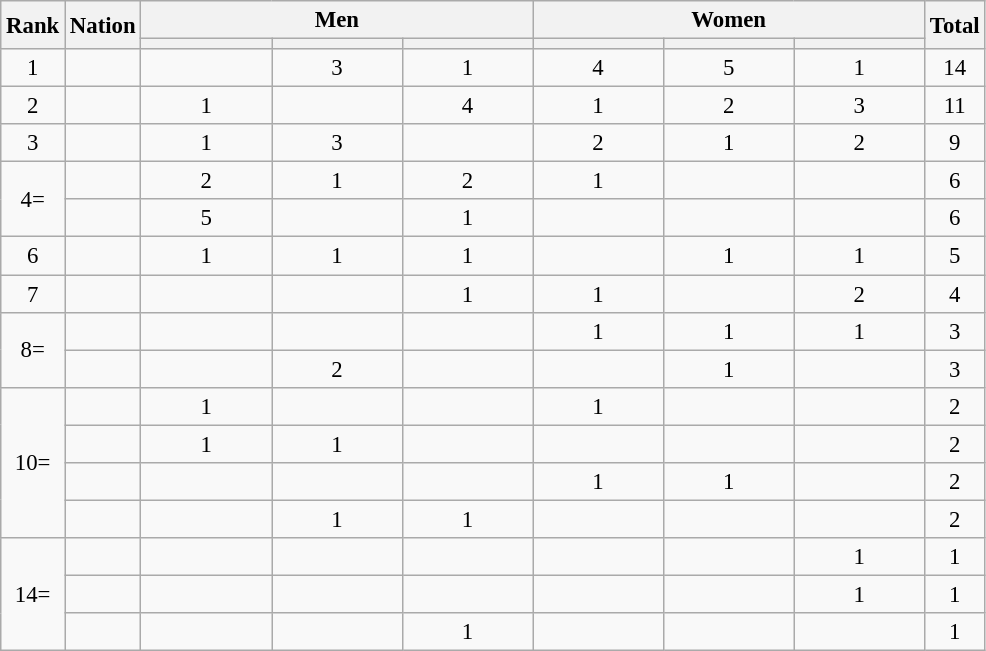<table class="wikitable" style="text-align:center; font-size:95%;">
<tr>
<th rowspan="2">Rank</th>
<th rowspan="2">Nation</th>
<th colspan="3">Men</th>
<th colspan="3">Women</th>
<th rowspan="2">Total</th>
</tr>
<tr>
<th width="80em"></th>
<th width="80em"></th>
<th width="80em"></th>
<th width="80em"></th>
<th width="80em"></th>
<th width="80em"></th>
</tr>
<tr>
<td>1</td>
<td align="left"></td>
<td></td>
<td>3</td>
<td>1</td>
<td>4</td>
<td>5</td>
<td>1</td>
<td>14</td>
</tr>
<tr>
<td>2</td>
<td align="left"></td>
<td>1</td>
<td></td>
<td>4</td>
<td>1</td>
<td>2</td>
<td>3</td>
<td>11</td>
</tr>
<tr>
<td>3</td>
<td align="left"></td>
<td>1</td>
<td>3</td>
<td></td>
<td>2</td>
<td>1</td>
<td>2</td>
<td>9</td>
</tr>
<tr>
<td rowspan="2">4=</td>
<td align="left"></td>
<td>2</td>
<td>1</td>
<td>2</td>
<td>1</td>
<td></td>
<td></td>
<td>6</td>
</tr>
<tr>
<td align="left"></td>
<td>5</td>
<td></td>
<td>1</td>
<td></td>
<td></td>
<td></td>
<td>6</td>
</tr>
<tr>
<td>6</td>
<td align="left"></td>
<td>1</td>
<td>1</td>
<td>1</td>
<td></td>
<td>1</td>
<td>1</td>
<td>5</td>
</tr>
<tr>
<td>7</td>
<td align="left"></td>
<td></td>
<td></td>
<td>1</td>
<td>1</td>
<td></td>
<td>2</td>
<td>4</td>
</tr>
<tr>
<td rowspan="2">8=</td>
<td align="left"></td>
<td></td>
<td></td>
<td></td>
<td>1</td>
<td>1</td>
<td>1</td>
<td>3</td>
</tr>
<tr>
<td align="left"></td>
<td></td>
<td>2</td>
<td></td>
<td></td>
<td>1</td>
<td></td>
<td>3</td>
</tr>
<tr>
<td rowspan="4">10=</td>
<td align="left"></td>
<td>1</td>
<td></td>
<td></td>
<td>1</td>
<td></td>
<td></td>
<td>2</td>
</tr>
<tr>
<td align="left"></td>
<td>1</td>
<td>1</td>
<td></td>
<td></td>
<td></td>
<td></td>
<td>2</td>
</tr>
<tr>
<td align="left"></td>
<td></td>
<td></td>
<td></td>
<td>1</td>
<td>1</td>
<td></td>
<td>2</td>
</tr>
<tr>
<td align="left"></td>
<td></td>
<td>1</td>
<td>1</td>
<td></td>
<td></td>
<td></td>
<td>2</td>
</tr>
<tr>
<td rowspan="3">14=</td>
<td align="left"></td>
<td></td>
<td></td>
<td></td>
<td></td>
<td></td>
<td>1</td>
<td>1</td>
</tr>
<tr>
<td align="left"></td>
<td></td>
<td></td>
<td></td>
<td></td>
<td></td>
<td>1</td>
<td>1</td>
</tr>
<tr>
<td align="left"></td>
<td></td>
<td></td>
<td>1</td>
<td></td>
<td></td>
<td></td>
<td>1</td>
</tr>
</table>
